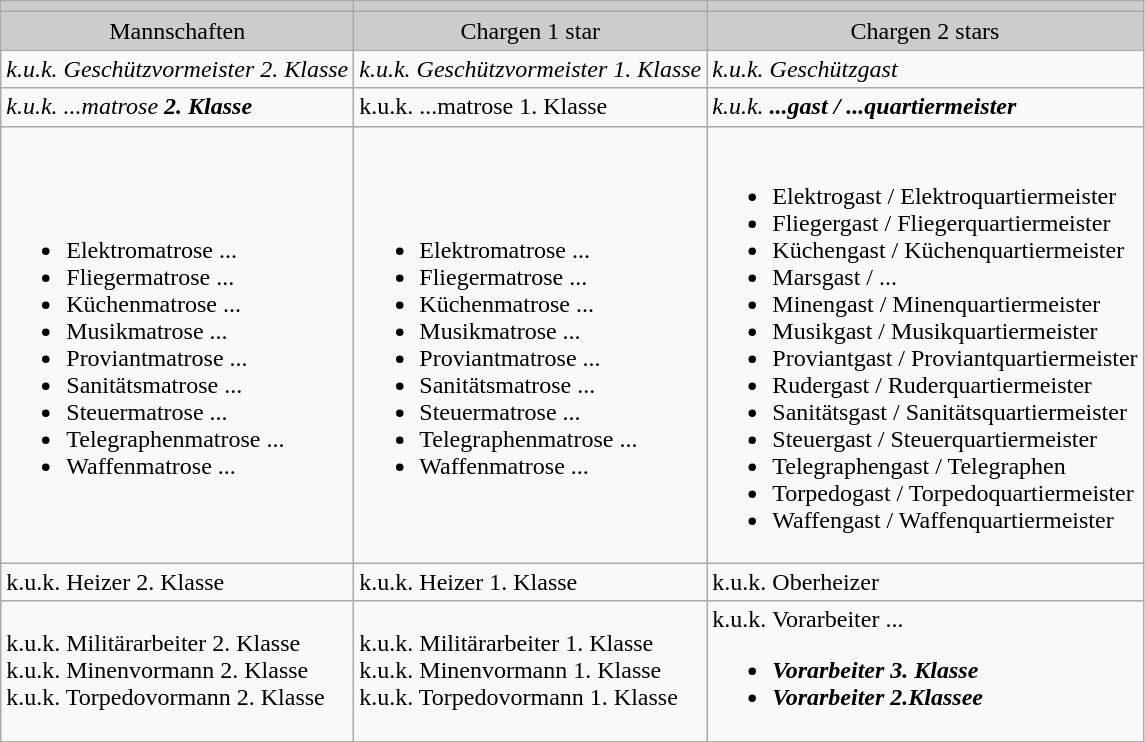<table class=wikitable>
<tr bgcolor="#CCCCCC" align="center">
<td align="center"></td>
<td align="center"></td>
<td align="center"></td>
</tr>
<tr bgcolor="#CCCCCC" align="center">
<td>Mannschaften</td>
<td>Chargen 1 star</td>
<td>Chargen 2 stars</td>
</tr>
<tr 1>
<td><em>k.u.k. Geschützvormeister 2. Klasse</em></td>
<td><em>k.u.k. Geschützvormeister 1. Klasse</em></td>
<td><em>k.u.k. Geschützgast</em></td>
</tr>
<tr 2>
<td><em>k.u.k. ...matrose <strong>2. Klasse<strong><em></td>
<td></em>k.u.k. ...matrose </strong>1. Klasse</em></strong></td>
<td><em>k.u.k. <strong>...gast / ...quartiermeister<strong><em></td>
</tr>
<tr 3>
<td><br><ul><li></em>Elektromatrose ...<em></li><li></em>Fliegermatrose ...<em></li><li></em>Küchenmatrose ...<em></li><li></em>Musikmatrose ...<em></li><li></em>Proviantmatrose ...<em></li><li></em>Sanitätsmatrose ...<em></li><li></em>Steuermatrose ...<em></li><li></em>Telegraphenmatrose ...<em></li><li></em>Waffenmatrose ...<em></li></ul></td>
<td><br><ul><li></em>Elektromatrose ...<em></li><li></em>Fliegermatrose ...<em></li><li></em>Küchenmatrose ...<em></li><li></em>Musikmatrose ...<em></li><li></em>Proviantmatrose ...<em></li><li></em>Sanitätsmatrose ...<em></li><li></em>Steuermatrose ...<em></li><li></em>Telegraphenmatrose ...<em></li><li></em>Waffenmatrose ...<em></li></ul></td>
<td><br><ul><li></em>Elektrogast / Elektroquartiermeister<em></li><li></em>Fliegergast / Fliegerquartiermeister<em></li><li></em>Küchengast / Küchenquartiermeister<em></li><li></em>Marsgast / ...<em></li><li></em>Minengast / Minenquartiermeister<em></li><li></em>Musikgast / Musikquartiermeister<em></li><li></em>Proviantgast / Proviantquartiermeister<em></li><li></em>Rudergast / Ruderquartiermeister<em></li><li></em>Sanitätsgast / Sanitätsquartiermeister<em></li><li></em>Steuergast / Steuerquartiermeister<em></li><li></em>Telegraphengast / Telegraphen<em></li><li></em>Torpedogast / Torpedoquartiermeister<em></li><li></em>Waffengast / Waffenquartiermeister<em></li></ul></td>
</tr>
<tr>
<td></em>k.u.k. Heizer 2. Klasse<em></td>
<td></em>k.u.k. Heizer 1. Klasse<em></td>
<td></em>k.u.k. Oberheizer <em></td>
</tr>
<tr 5>
<td></em>k.u.k. Militärarbeiter 2. Klasse<br>k.u.k. Minenvormann 2. Klasse<br>k.u.k. Torpedovormann 2. Klasse<em></td>
<td></em>k.u.k. Militärarbeiter 1. Klasse<br>k.u.k. Minenvormann 1. Klasse<br>k.u.k. Torpedovormann 1. Klasse<em></td>
<td></em>k.u.k. </em></strong>Vorarbeiter ...<strong><em> <em><br><ul><li></em>Vorarbeiter 3. Klasse<em></li><li></em>Vorarbeiter 2.Klassee<em></li></ul></td>
</tr>
</table>
